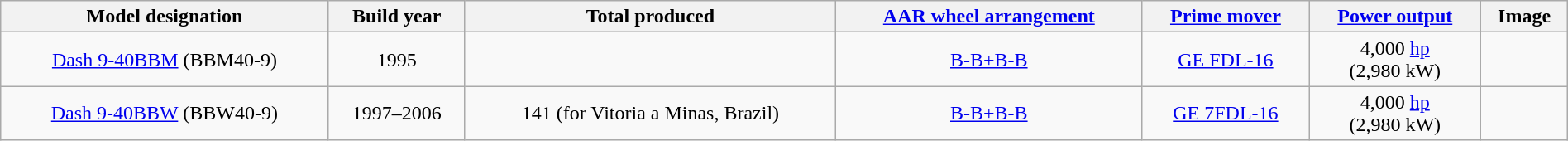<table class="wikitable" style="width: 100%">
<tr>
<th>Model designation</th>
<th>Build year</th>
<th>Total produced</th>
<th><a href='#'>AAR wheel arrangement</a></th>
<th><a href='#'>Prime mover</a></th>
<th><a href='#'>Power output</a></th>
<th class="unsortable">Image</th>
</tr>
<tr align = "center">
<td><a href='#'>Dash 9-40BBM</a> (BBM40-9)</td>
<td>1995</td>
<td></td>
<td><a href='#'>B-B+B-B</a></td>
<td><a href='#'>GE FDL-16</a></td>
<td>4,000 <a href='#'>hp</a><br> (2,980 kW)</td>
<td></td>
</tr>
<tr align = "center">
<td><a href='#'>Dash 9-40BBW</a> (BBW40-9)</td>
<td>1997–2006</td>
<td>141 (for Vitoria a Minas, Brazil)</td>
<td><a href='#'>B-B+B-B</a></td>
<td><a href='#'>GE 7FDL-16</a></td>
<td>4,000 <a href='#'>hp</a><br> (2,980 kW)</td>
<td></td>
</tr>
</table>
